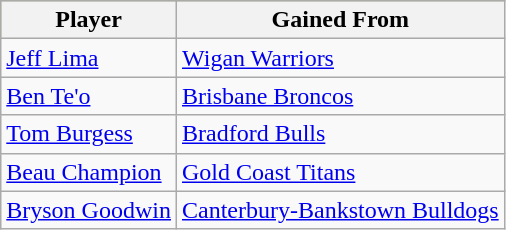<table class="wikitable">
<tr bgcolor=#bdb76b>
<th>Player</th>
<th>Gained From</th>
</tr>
<tr>
<td><a href='#'>Jeff Lima</a></td>
<td> <a href='#'>Wigan Warriors</a></td>
</tr>
<tr>
<td><a href='#'>Ben Te'o</a></td>
<td> <a href='#'>Brisbane Broncos</a></td>
</tr>
<tr>
<td><a href='#'>Tom Burgess</a></td>
<td> <a href='#'>Bradford Bulls</a></td>
</tr>
<tr>
<td><a href='#'>Beau Champion</a></td>
<td> <a href='#'>Gold Coast Titans</a></td>
</tr>
<tr>
<td><a href='#'>Bryson Goodwin</a></td>
<td> <a href='#'>Canterbury-Bankstown Bulldogs</a></td>
</tr>
</table>
